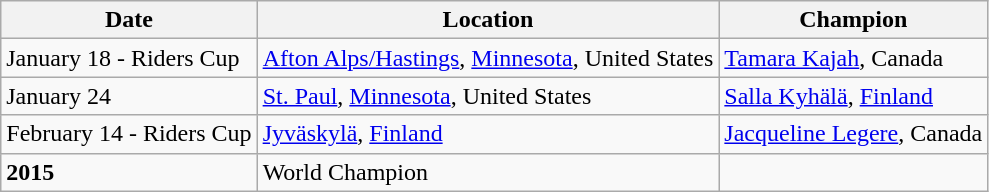<table class="wikitable">
<tr>
<th>Date</th>
<th>Location</th>
<th>Champion</th>
</tr>
<tr>
<td>January 18 - Riders Cup</td>
<td><a href='#'>Afton Alps/Hastings</a>, <a href='#'>Minnesota</a>, United States</td>
<td><a href='#'>Tamara Kajah</a>, Canada</td>
</tr>
<tr>
<td>January 24</td>
<td><a href='#'>St. Paul</a>, <a href='#'>Minnesota</a>, United States</td>
<td><a href='#'>Salla Kyhälä</a>, <a href='#'>Finland</a></td>
</tr>
<tr>
<td>February 14 - Riders Cup</td>
<td><a href='#'>Jyväskylä</a>, <a href='#'>Finland</a></td>
<td><a href='#'>Jacqueline Legere</a>, Canada</td>
</tr>
<tr>
<td><strong>2015</strong></td>
<td>World Champion</td>
<td></td>
</tr>
</table>
